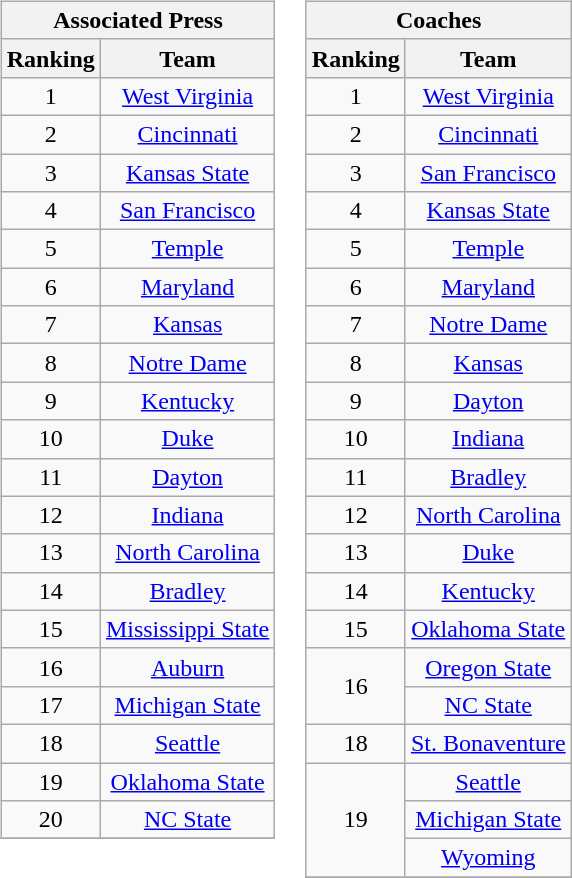<table>
<tr style="vertical-align:top;">
<td><br><table class="wikitable" style="text-align:center;">
<tr>
<th colspan=2><strong>Associated Press</strong></th>
</tr>
<tr>
<th>Ranking</th>
<th>Team</th>
</tr>
<tr>
<td>1</td>
<td><a href='#'>West Virginia</a></td>
</tr>
<tr>
<td>2</td>
<td><a href='#'>Cincinnati</a></td>
</tr>
<tr>
<td>3</td>
<td><a href='#'>Kansas State</a></td>
</tr>
<tr>
<td>4</td>
<td><a href='#'>San Francisco</a></td>
</tr>
<tr>
<td>5</td>
<td><a href='#'>Temple</a></td>
</tr>
<tr>
<td>6</td>
<td><a href='#'>Maryland</a></td>
</tr>
<tr>
<td>7</td>
<td><a href='#'>Kansas</a></td>
</tr>
<tr>
<td>8</td>
<td><a href='#'>Notre Dame</a></td>
</tr>
<tr>
<td>9</td>
<td><a href='#'>Kentucky</a></td>
</tr>
<tr>
<td>10</td>
<td><a href='#'>Duke</a></td>
</tr>
<tr>
<td>11</td>
<td><a href='#'>Dayton</a></td>
</tr>
<tr>
<td>12</td>
<td><a href='#'>Indiana</a></td>
</tr>
<tr>
<td>13</td>
<td><a href='#'>North Carolina</a></td>
</tr>
<tr>
<td>14</td>
<td><a href='#'>Bradley</a></td>
</tr>
<tr>
<td>15</td>
<td><a href='#'>Mississippi State</a></td>
</tr>
<tr>
<td>16</td>
<td><a href='#'>Auburn</a></td>
</tr>
<tr>
<td>17</td>
<td><a href='#'>Michigan State</a></td>
</tr>
<tr>
<td>18</td>
<td><a href='#'>Seattle</a></td>
</tr>
<tr>
<td>19</td>
<td><a href='#'>Oklahoma State</a></td>
</tr>
<tr>
<td>20</td>
<td><a href='#'>NC State</a></td>
</tr>
<tr>
</tr>
</table>
</td>
<td><br><table class="wikitable" style="text-align:center;">
<tr>
<th colspan=2><strong>Coaches</strong></th>
</tr>
<tr>
<th>Ranking</th>
<th>Team</th>
</tr>
<tr>
<td>1</td>
<td><a href='#'>West Virginia</a></td>
</tr>
<tr>
<td>2</td>
<td><a href='#'>Cincinnati</a></td>
</tr>
<tr>
<td>3</td>
<td><a href='#'>San Francisco</a></td>
</tr>
<tr>
<td>4</td>
<td><a href='#'>Kansas State</a></td>
</tr>
<tr>
<td>5</td>
<td><a href='#'>Temple</a></td>
</tr>
<tr>
<td>6</td>
<td><a href='#'>Maryland</a></td>
</tr>
<tr>
<td>7</td>
<td><a href='#'>Notre Dame</a></td>
</tr>
<tr>
<td>8</td>
<td><a href='#'>Kansas</a></td>
</tr>
<tr>
<td>9</td>
<td><a href='#'>Dayton</a></td>
</tr>
<tr>
<td>10</td>
<td><a href='#'>Indiana</a></td>
</tr>
<tr>
<td>11</td>
<td><a href='#'>Bradley</a></td>
</tr>
<tr>
<td>12</td>
<td><a href='#'>North Carolina</a></td>
</tr>
<tr>
<td>13</td>
<td><a href='#'>Duke</a></td>
</tr>
<tr>
<td>14</td>
<td><a href='#'>Kentucky</a></td>
</tr>
<tr>
<td>15</td>
<td><a href='#'>Oklahoma State</a></td>
</tr>
<tr>
<td rowspan=2 valign=middle>16</td>
<td><a href='#'>Oregon State</a></td>
</tr>
<tr>
<td><a href='#'>NC State</a></td>
</tr>
<tr>
<td>18</td>
<td><a href='#'>St. Bonaventure</a></td>
</tr>
<tr>
<td rowspan=3 valign=middle>19</td>
<td><a href='#'>Seattle</a></td>
</tr>
<tr>
<td><a href='#'>Michigan State</a></td>
</tr>
<tr>
<td><a href='#'>Wyoming</a></td>
</tr>
<tr>
</tr>
</table>
</td>
</tr>
</table>
